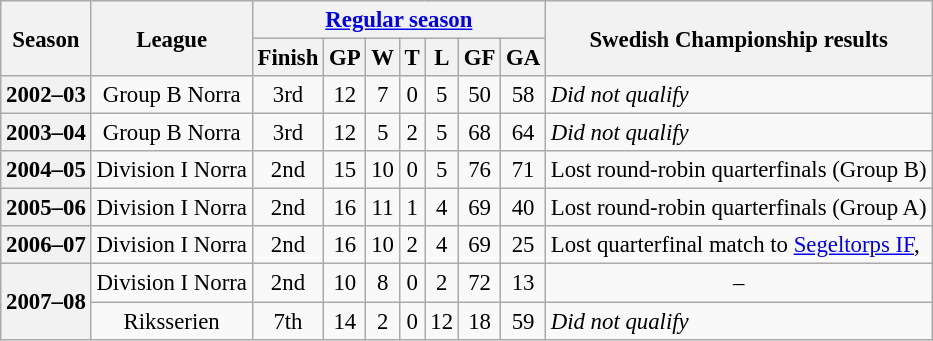<table class="wikitable" style="text-align: center; font-size: 95%">
<tr>
<th rowspan="2">Season</th>
<th rowspan="2">League</th>
<th colspan="7"><a href='#'>Regular season</a></th>
<th rowspan="2">Swedish Championship results</th>
</tr>
<tr>
<th>Finish</th>
<th>GP</th>
<th>W</th>
<th>T</th>
<th>L</th>
<th>GF</th>
<th>GA</th>
</tr>
<tr>
<th>2002–03</th>
<td>Group B Norra</td>
<td>3rd</td>
<td>12</td>
<td>7</td>
<td>0</td>
<td>5</td>
<td>50</td>
<td>58</td>
<td align="left"><em>Did not qualify</em></td>
</tr>
<tr>
<th>2003–04</th>
<td>Group B Norra</td>
<td>3rd</td>
<td>12</td>
<td>5</td>
<td>2</td>
<td>5</td>
<td>68</td>
<td>64</td>
<td align="left"><em>Did not qualify</em></td>
</tr>
<tr>
<th>2004–05</th>
<td>Division I Norra</td>
<td>2nd</td>
<td>15</td>
<td>10</td>
<td>0</td>
<td>5</td>
<td>76</td>
<td>71</td>
<td align="left">Lost round-robin quarterfinals (Group B)</td>
</tr>
<tr>
<th>2005–06</th>
<td>Division I Norra</td>
<td>2nd</td>
<td>16</td>
<td>11</td>
<td>1</td>
<td>4</td>
<td>69</td>
<td>40</td>
<td align="left">Lost round-robin quarterfinals (Group A)</td>
</tr>
<tr>
<th>2006–07</th>
<td>Division I Norra</td>
<td>2nd</td>
<td>16</td>
<td>10</td>
<td>2</td>
<td>4</td>
<td>69</td>
<td>25</td>
<td align="left">Lost quarterfinal match to <a href='#'>Segeltorps IF</a>, </td>
</tr>
<tr>
<th rowspan="2">2007–08</th>
<td>Division I Norra</td>
<td>2nd</td>
<td>10</td>
<td>8</td>
<td>0</td>
<td>2</td>
<td>72</td>
<td>13</td>
<td>–</td>
</tr>
<tr>
<td>Riksserien</td>
<td>7th</td>
<td>14</td>
<td>2</td>
<td>0</td>
<td>12</td>
<td>18</td>
<td>59</td>
<td align="left"><em>Did not qualify</em></td>
</tr>
</table>
